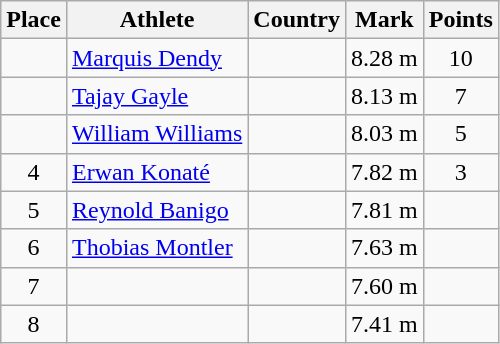<table class="wikitable">
<tr>
<th>Place</th>
<th>Athlete</th>
<th>Country</th>
<th>Mark</th>
<th>Points</th>
</tr>
<tr>
<td align=center></td>
<td><a href='#'>Marquis Dendy</a></td>
<td></td>
<td>8.28 m</td>
<td align=center>10</td>
</tr>
<tr>
<td align=center></td>
<td><a href='#'>Tajay Gayle</a></td>
<td></td>
<td>8.13 m</td>
<td align=center>7</td>
</tr>
<tr>
<td align=center></td>
<td><a href='#'>William Williams</a></td>
<td></td>
<td>8.03 m</td>
<td align=center>5</td>
</tr>
<tr>
<td align=center>4</td>
<td><a href='#'>Erwan Konaté</a></td>
<td></td>
<td>7.82 m</td>
<td align=center>3</td>
</tr>
<tr>
<td align=center>5</td>
<td><a href='#'>Reynold Banigo</a></td>
<td></td>
<td>7.81 m</td>
<td align=center></td>
</tr>
<tr>
<td align=center>6</td>
<td><a href='#'>Thobias Montler</a></td>
<td></td>
<td>7.63 m</td>
<td align=center></td>
</tr>
<tr>
<td align=center>7</td>
<td></td>
<td></td>
<td>7.60 m</td>
<td align=center></td>
</tr>
<tr>
<td align=center>8</td>
<td></td>
<td></td>
<td>7.41 m</td>
<td align=center></td>
</tr>
</table>
